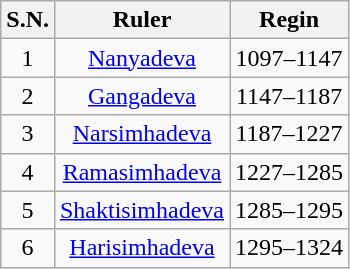<table class="wikitable sortable" style="text-align: center;">
<tr>
<th>S.N.</th>
<th>Ruler</th>
<th>Regin</th>
</tr>
<tr>
<td>1</td>
<td><a href='#'>Nanyadeva</a></td>
<td>1097–1147</td>
</tr>
<tr>
<td>2</td>
<td><a href='#'>Gangadeva</a></td>
<td>1147–1187</td>
</tr>
<tr>
<td>3</td>
<td><a href='#'>Narsimhadeva</a></td>
<td>1187–1227</td>
</tr>
<tr>
<td>4</td>
<td><a href='#'>Ramasimhadeva</a></td>
<td>1227–1285</td>
</tr>
<tr>
<td>5</td>
<td><a href='#'>Shaktisimhadeva</a></td>
<td>1285–1295</td>
</tr>
<tr>
<td>6</td>
<td><a href='#'>Harisimhadeva</a></td>
<td>1295–1324</td>
</tr>
</table>
